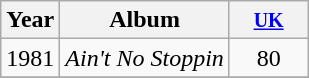<table class="wikitable">
<tr>
<th>Year</th>
<th>Album</th>
<th style="width:45px;"><small><a href='#'>UK</a></small><br></th>
</tr>
<tr>
<td rowspan="1">1981</td>
<td><em>Ain't No Stoppin<strong></td>
<td align=center>80</td>
</tr>
<tr>
</tr>
</table>
